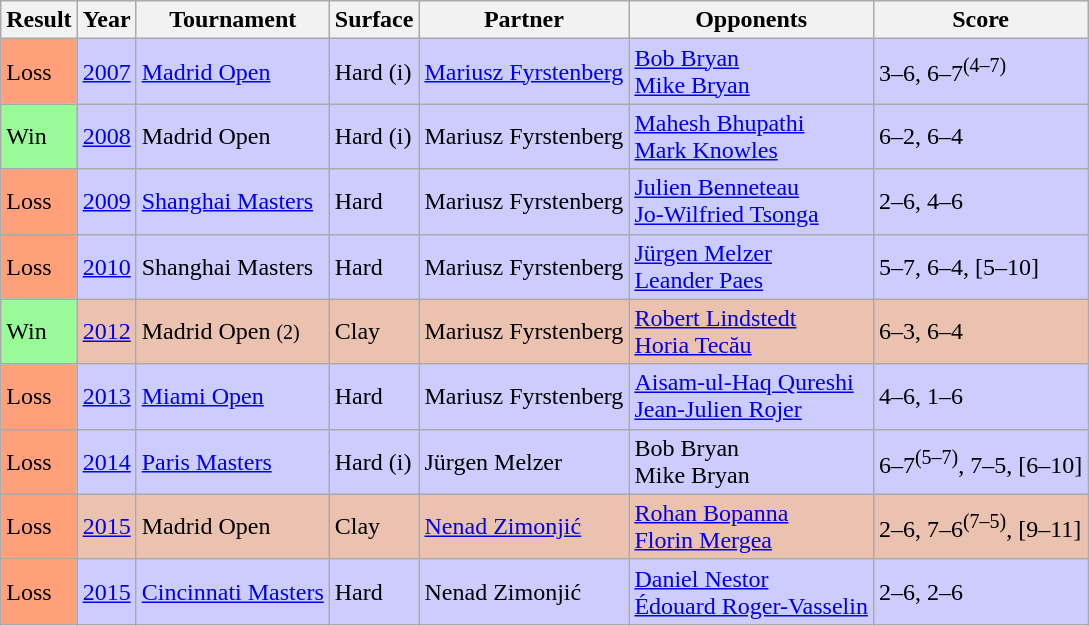<table class="sortable wikitable">
<tr>
<th>Result</th>
<th>Year</th>
<th>Tournament</th>
<th>Surface</th>
<th>Partner</th>
<th>Opponents</th>
<th class="unsortable">Score</th>
</tr>
<tr bgcolor=CCCCFF>
<td style="background:#ffa07a;">Loss</td>
<td><a href='#'>2007</a></td>
<td><a href='#'>Madrid Open</a></td>
<td>Hard (i)</td>
<td> <a href='#'>Mariusz Fyrstenberg</a></td>
<td> <a href='#'>Bob Bryan</a><br> <a href='#'>Mike Bryan</a></td>
<td>3–6, 6–7<sup>(4–7)</sup></td>
</tr>
<tr bgcolor=CCCCFF>
<td style="background:#98fb98;">Win</td>
<td><a href='#'>2008</a></td>
<td>Madrid Open</td>
<td>Hard (i)</td>
<td> Mariusz Fyrstenberg</td>
<td> <a href='#'>Mahesh Bhupathi</a><br> <a href='#'>Mark Knowles</a></td>
<td>6–2, 6–4</td>
</tr>
<tr bgcolor=CCCCFF>
<td style="background:#ffa07a;">Loss</td>
<td><a href='#'>2009</a></td>
<td><a href='#'>Shanghai Masters</a></td>
<td>Hard</td>
<td> Mariusz Fyrstenberg</td>
<td> <a href='#'>Julien Benneteau</a><br> <a href='#'>Jo-Wilfried Tsonga</a></td>
<td>2–6, 4–6</td>
</tr>
<tr bgcolor=CCCCFF>
<td style="background:#ffa07a;">Loss</td>
<td><a href='#'>2010</a></td>
<td>Shanghai Masters</td>
<td>Hard</td>
<td> Mariusz Fyrstenberg</td>
<td> <a href='#'>Jürgen Melzer</a><br> <a href='#'>Leander Paes</a></td>
<td>5–7, 6–4, [5–10]</td>
</tr>
<tr bgcolor=#EBC2AF>
<td style="background:#98fb98;">Win</td>
<td><a href='#'>2012</a></td>
<td>Madrid Open <small>(2)</small></td>
<td>Clay</td>
<td> Mariusz Fyrstenberg</td>
<td> <a href='#'>Robert Lindstedt</a><br> <a href='#'>Horia Tecău</a></td>
<td>6–3, 6–4</td>
</tr>
<tr bgcolor=CCCCFF>
<td style="background:#ffa07a;">Loss</td>
<td><a href='#'>2013</a></td>
<td><a href='#'>Miami Open</a></td>
<td>Hard</td>
<td> Mariusz Fyrstenberg</td>
<td> <a href='#'>Aisam-ul-Haq Qureshi</a><br> <a href='#'>Jean-Julien Rojer</a></td>
<td>4–6, 1–6</td>
</tr>
<tr bgcolor=CCCCFF>
<td style="background:#ffa07a;">Loss</td>
<td><a href='#'>2014</a></td>
<td><a href='#'>Paris Masters</a></td>
<td>Hard (i)</td>
<td> Jürgen Melzer</td>
<td> Bob Bryan<br> Mike Bryan</td>
<td>6–7<sup>(5–7)</sup>, 7–5, [6–10]</td>
</tr>
<tr bgcolor=#EBC2AF>
<td style="background:#ffa07a;">Loss</td>
<td><a href='#'>2015</a></td>
<td>Madrid Open</td>
<td>Clay</td>
<td> <a href='#'>Nenad Zimonjić</a></td>
<td> <a href='#'>Rohan Bopanna</a><br> <a href='#'>Florin Mergea</a></td>
<td>2–6, 7–6<sup>(7–5)</sup>, [9–11]</td>
</tr>
<tr bgcolor=CCCCFF>
<td style="background:#ffa07a;">Loss</td>
<td><a href='#'>2015</a></td>
<td><a href='#'>Cincinnati Masters</a></td>
<td>Hard</td>
<td> Nenad Zimonjić</td>
<td> <a href='#'>Daniel Nestor</a><br> <a href='#'>Édouard Roger-Vasselin</a></td>
<td>2–6, 2–6</td>
</tr>
</table>
